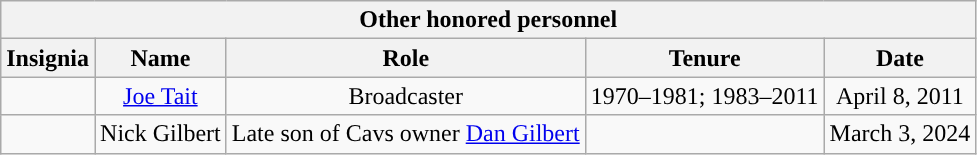<table class="wikitable" style="text-align:center">
<tr>
<th colspan="5">Other honored personnel</th>
</tr>
<tr>
<th>Insignia</th>
<th>Name</th>
<th>Role</th>
<th>Tenure</th>
<th>Date</th>
</tr>
<tr>
<td></td>
<td><a href='#'>Joe Tait</a></td>
<td>Broadcaster</td>
<td>1970–1981; 1983–2011</td>
<td>April 8, 2011</td>
</tr>
<tr>
<td></td>
<td>Nick Gilbert</td>
<td>Late son of Cavs owner <a href='#'>Dan Gilbert</a></td>
<td></td>
<td>March 3, 2024</td>
</tr>
</table>
